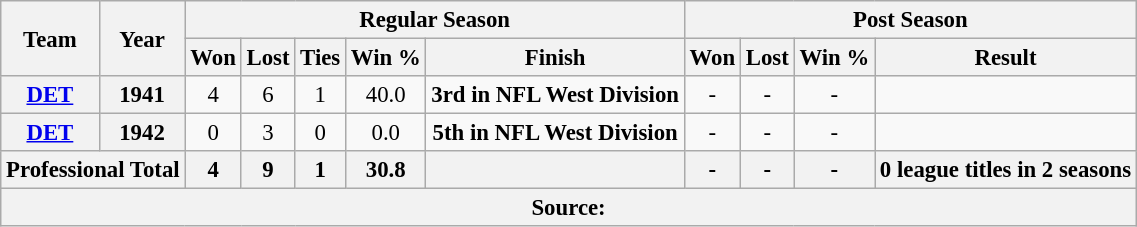<table class="wikitable" style="font-size: 95%; text-align:center;">
<tr>
<th rowspan="2">Team</th>
<th rowspan="2">Year</th>
<th colspan="5">Regular Season</th>
<th colspan="4">Post Season</th>
</tr>
<tr>
<th>Won</th>
<th>Lost</th>
<th>Ties</th>
<th>Win %</th>
<th>Finish</th>
<th>Won</th>
<th>Lost</th>
<th>Win %</th>
<th>Result</th>
</tr>
<tr>
<th><a href='#'>DET</a></th>
<th>1941</th>
<td>4</td>
<td>6</td>
<td>1</td>
<td>40.0</td>
<td><strong>3rd in NFL West Division</strong></td>
<td>-</td>
<td>-</td>
<td>-</td>
<td></td>
</tr>
<tr>
<th><a href='#'>DET</a></th>
<th>1942</th>
<td>0</td>
<td>3</td>
<td>0</td>
<td>0.0</td>
<td><strong>5th in NFL West Division</strong></td>
<td>-</td>
<td>-</td>
<td>-</td>
<td></td>
</tr>
<tr>
<th colspan="2">Professional Total</th>
<th>4</th>
<th>9</th>
<th>1</th>
<th>30.8</th>
<th></th>
<th>-</th>
<th>-</th>
<th>-</th>
<th>0 league titles in 2 seasons</th>
</tr>
<tr>
<th colspan="11">Source: </th>
</tr>
</table>
